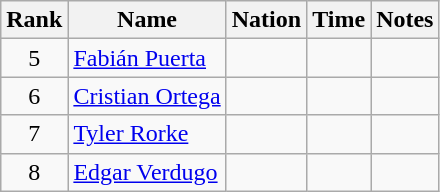<table class="wikitable sortable" style="text-align:center">
<tr>
<th>Rank</th>
<th>Name</th>
<th>Nation</th>
<th>Time</th>
<th>Notes</th>
</tr>
<tr>
<td>5</td>
<td align=left><a href='#'>Fabián Puerta</a></td>
<td align=left></td>
<td></td>
<td></td>
</tr>
<tr>
<td>6</td>
<td align=left><a href='#'>Cristian Ortega</a></td>
<td align=left></td>
<td></td>
<td></td>
</tr>
<tr>
<td>7</td>
<td align=left><a href='#'>Tyler Rorke</a></td>
<td align=left></td>
<td></td>
<td></td>
</tr>
<tr>
<td>8</td>
<td align=left><a href='#'>Edgar Verdugo</a></td>
<td align=left></td>
<td></td>
<td></td>
</tr>
</table>
